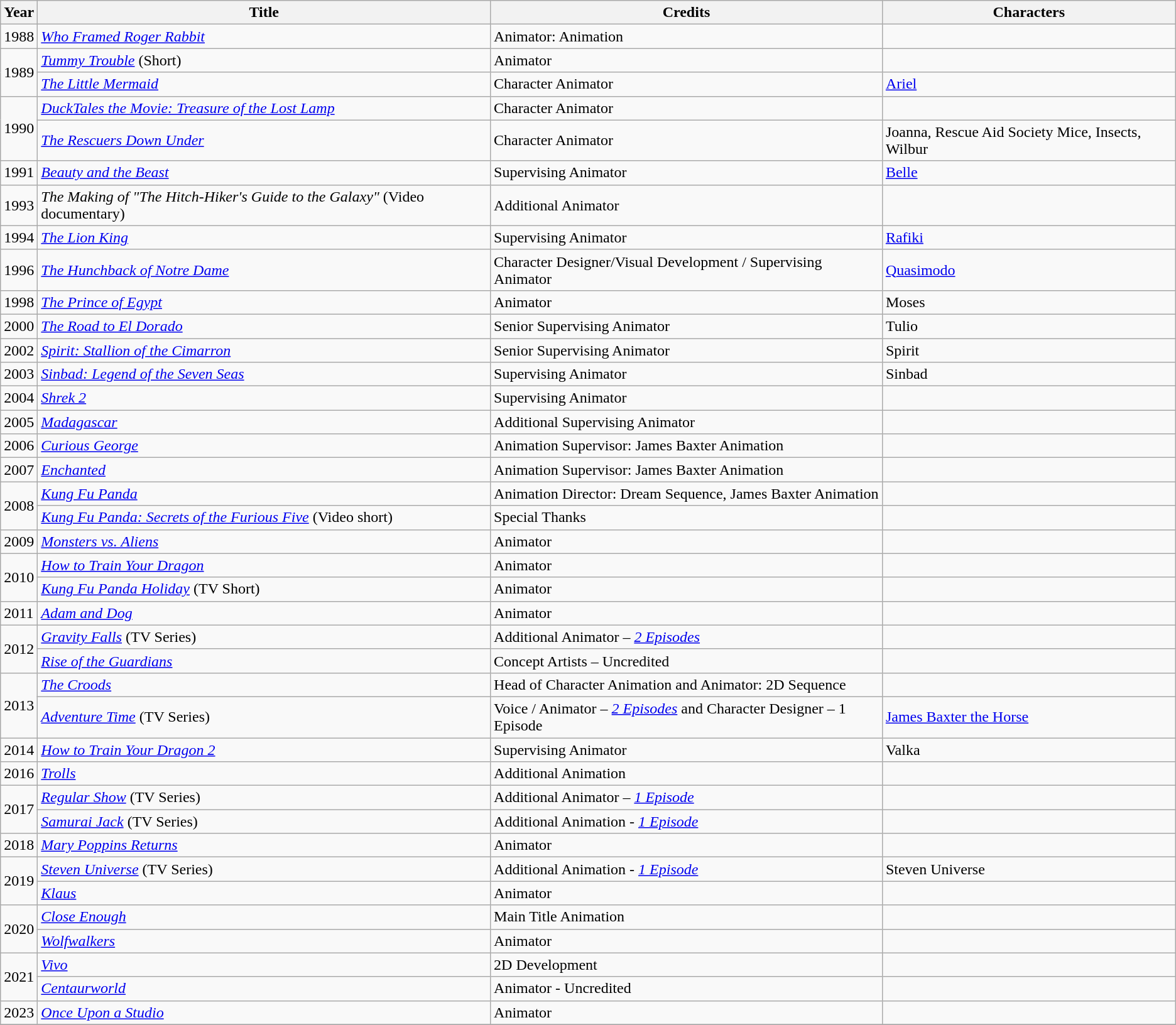<table class="wikitable sortable">
<tr>
<th>Year</th>
<th>Title</th>
<th>Credits</th>
<th>Characters</th>
</tr>
<tr>
<td>1988</td>
<td><em><a href='#'>Who Framed Roger Rabbit</a></em></td>
<td>Animator: Animation</td>
<td></td>
</tr>
<tr>
<td rowspan="2">1989</td>
<td><em><a href='#'>Tummy Trouble</a></em> (Short)</td>
<td>Animator</td>
<td></td>
</tr>
<tr>
<td><em><a href='#'>The Little Mermaid</a></em></td>
<td>Character Animator</td>
<td><a href='#'>Ariel</a></td>
</tr>
<tr>
<td rowspan="2">1990</td>
<td><em><a href='#'>DuckTales the Movie: Treasure of the Lost Lamp</a></em></td>
<td>Character Animator</td>
<td></td>
</tr>
<tr>
<td><em><a href='#'>The Rescuers Down Under</a></em></td>
<td>Character Animator</td>
<td>Joanna, Rescue Aid Society Mice, Insects, Wilbur</td>
</tr>
<tr>
<td>1991</td>
<td><em><a href='#'>Beauty and the Beast</a></em></td>
<td>Supervising Animator</td>
<td><a href='#'>Belle</a></td>
</tr>
<tr>
<td>1993</td>
<td><em>The Making of "The Hitch-Hiker's Guide to the Galaxy"</em> (Video documentary)</td>
<td>Additional Animator</td>
<td></td>
</tr>
<tr>
<td>1994</td>
<td><em><a href='#'>The Lion King</a></em></td>
<td>Supervising Animator</td>
<td><a href='#'>Rafiki</a></td>
</tr>
<tr>
<td>1996</td>
<td><em><a href='#'>The Hunchback of Notre Dame</a></em></td>
<td>Character Designer/Visual Development / Supervising Animator</td>
<td><a href='#'>Quasimodo</a></td>
</tr>
<tr>
<td>1998</td>
<td><em><a href='#'>The Prince of Egypt</a></em></td>
<td>Animator</td>
<td>Moses</td>
</tr>
<tr>
<td>2000</td>
<td><em><a href='#'>The Road to El Dorado</a></em></td>
<td>Senior Supervising Animator</td>
<td>Tulio</td>
</tr>
<tr>
<td>2002</td>
<td><em><a href='#'>Spirit: Stallion of the Cimarron</a></em></td>
<td>Senior Supervising Animator</td>
<td>Spirit</td>
</tr>
<tr>
<td>2003</td>
<td><em><a href='#'>Sinbad: Legend of the Seven Seas</a></em></td>
<td>Supervising Animator</td>
<td>Sinbad</td>
</tr>
<tr>
<td>2004</td>
<td><em><a href='#'>Shrek 2</a></em></td>
<td>Supervising Animator</td>
<td></td>
</tr>
<tr>
<td>2005</td>
<td><em><a href='#'>Madagascar</a></em></td>
<td>Additional Supervising Animator</td>
<td></td>
</tr>
<tr>
<td>2006</td>
<td><em><a href='#'>Curious George</a></em></td>
<td>Animation Supervisor: James Baxter Animation</td>
<td></td>
</tr>
<tr>
<td>2007</td>
<td><em><a href='#'>Enchanted</a></em></td>
<td>Animation Supervisor: James Baxter Animation</td>
<td></td>
</tr>
<tr>
<td rowspan="2">2008</td>
<td><em><a href='#'>Kung Fu Panda</a></em></td>
<td>Animation Director: Dream Sequence, James Baxter Animation</td>
<td></td>
</tr>
<tr>
<td><em><a href='#'>Kung Fu Panda: Secrets of the Furious Five</a></em> (Video short)</td>
<td>Special Thanks</td>
<td></td>
</tr>
<tr>
<td>2009</td>
<td><em><a href='#'>Monsters vs. Aliens</a></em></td>
<td>Animator</td>
<td></td>
</tr>
<tr>
<td rowspan="2">2010</td>
<td><em><a href='#'>How to Train Your Dragon</a></em></td>
<td>Animator</td>
<td></td>
</tr>
<tr>
<td><em><a href='#'>Kung Fu Panda Holiday</a></em> (TV Short)</td>
<td>Animator</td>
<td></td>
</tr>
<tr>
<td>2011</td>
<td><em><a href='#'>Adam and Dog</a></em></td>
<td>Animator</td>
<td></td>
</tr>
<tr>
<td rowspan="2">2012</td>
<td><em><a href='#'>Gravity Falls</a></em> (TV Series)</td>
<td>Additional Animator – <em><a href='#'>2 Episodes</a></em></td>
<td></td>
</tr>
<tr>
<td><em><a href='#'>Rise of the Guardians</a></em></td>
<td>Concept Artists – Uncredited</td>
<td></td>
</tr>
<tr>
<td rowspan="2">2013</td>
<td><em><a href='#'>The Croods</a></em></td>
<td>Head of Character Animation and Animator: 2D Sequence</td>
<td></td>
</tr>
<tr>
<td><em><a href='#'>Adventure Time</a></em> (TV Series)</td>
<td>Voice / Animator – <em><a href='#'>2 Episodes</a></em> and Character Designer – 1 Episode</td>
<td><a href='#'>James Baxter the Horse</a></td>
</tr>
<tr>
<td>2014</td>
<td><em><a href='#'>How to Train Your Dragon 2</a></em></td>
<td>Supervising Animator</td>
<td>Valka</td>
</tr>
<tr>
<td>2016</td>
<td><em><a href='#'>Trolls</a></em></td>
<td>Additional Animation</td>
<td></td>
</tr>
<tr>
<td rowspan="2">2017</td>
<td><em><a href='#'>Regular Show</a></em> (TV Series)</td>
<td>Additional Animator – <em><a href='#'>1 Episode</a></em></td>
<td></td>
</tr>
<tr>
<td><em><a href='#'>Samurai Jack</a></em> (TV Series)</td>
<td>Additional Animation - <em><a href='#'>1 Episode</a></em></td>
<td></td>
</tr>
<tr>
<td>2018</td>
<td><em><a href='#'>Mary Poppins Returns</a></em></td>
<td>Animator</td>
<td></td>
</tr>
<tr>
<td rowspan="2">2019</td>
<td><em><a href='#'>Steven Universe</a></em> (TV Series)</td>
<td>Additional Animation - <em><a href='#'>1 Episode</a></em></td>
<td>Steven Universe</td>
</tr>
<tr>
<td><em><a href='#'>Klaus</a></em></td>
<td>Animator</td>
<td></td>
</tr>
<tr>
<td rowspan="2">2020</td>
<td><em><a href='#'>Close Enough</a></em></td>
<td>Main Title Animation</td>
<td></td>
</tr>
<tr>
<td><em><a href='#'>Wolfwalkers</a></em></td>
<td>Animator</td>
<td></td>
</tr>
<tr>
<td rowspan="2">2021</td>
<td><em><a href='#'>Vivo</a></em></td>
<td>2D Development</td>
<td></td>
</tr>
<tr>
<td><em><a href='#'>Centaurworld</a></em></td>
<td>Animator - Uncredited</td>
<td></td>
</tr>
<tr>
<td>2023</td>
<td><em><a href='#'>Once Upon a Studio</a></em></td>
<td>Animator</td>
<td></td>
</tr>
<tr>
</tr>
</table>
